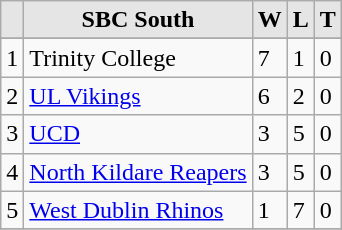<table class="wikitable">
<tr>
<th style="background:#e5e5e5;"></th>
<th style="background:#e5e5e5;">SBC South</th>
<th style="background:#e5e5e5;">W</th>
<th style="background:#e5e5e5;">L</th>
<th style="background:#e5e5e5;">T</th>
</tr>
<tr>
</tr>
<tr>
<td>1</td>
<td>Trinity College</td>
<td>7</td>
<td>1</td>
<td>0</td>
</tr>
<tr>
<td>2</td>
<td><a href='#'>UL Vikings</a></td>
<td>6</td>
<td>2</td>
<td>0</td>
</tr>
<tr>
<td>3</td>
<td><a href='#'>UCD</a></td>
<td>3</td>
<td>5</td>
<td>0</td>
</tr>
<tr>
<td>4</td>
<td><a href='#'>North Kildare Reapers</a></td>
<td>3</td>
<td>5</td>
<td>0</td>
</tr>
<tr>
<td>5</td>
<td><a href='#'>West Dublin Rhinos</a></td>
<td>1</td>
<td>7</td>
<td>0</td>
</tr>
<tr>
</tr>
</table>
